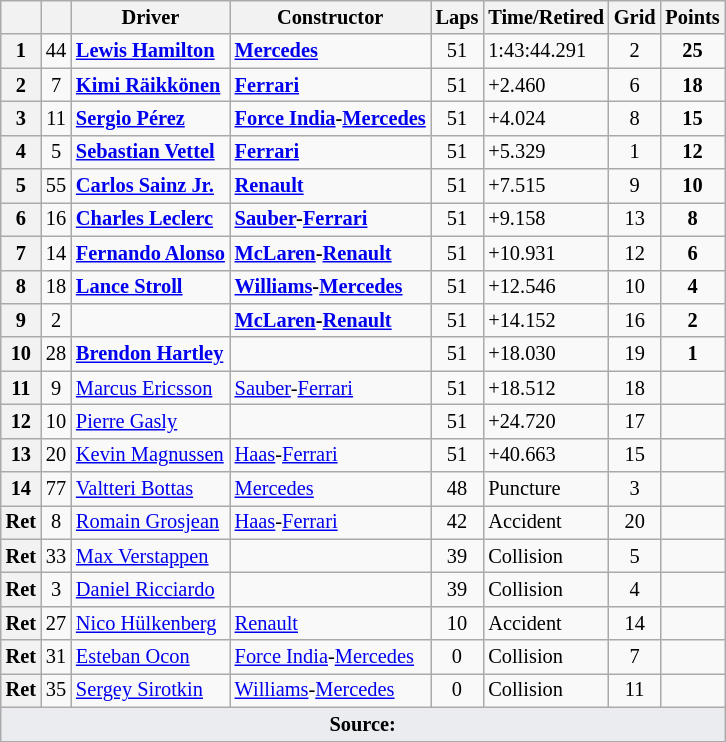<table class="wikitable sortable" style="font-size: 85%;">
<tr>
<th></th>
<th></th>
<th>Driver</th>
<th>Constructor</th>
<th class="unsortable">Laps</th>
<th class="unsortable">Time/Retired</th>
<th>Grid</th>
<th>Points</th>
</tr>
<tr>
<th>1</th>
<td align="center">44</td>
<td data-sort-value="HAM"> <strong><a href='#'>Lewis Hamilton</a></strong></td>
<td><strong><a href='#'>Mercedes</a></strong></td>
<td align="center">51</td>
<td>1:43:44.291</td>
<td align="center">2</td>
<td align="center"><strong>25</strong></td>
</tr>
<tr>
<th>2</th>
<td align="center">7</td>
<td data-sort-value="RAI"> <strong><a href='#'>Kimi Räikkönen</a></strong></td>
<td><strong><a href='#'>Ferrari</a></strong></td>
<td align="center">51</td>
<td>+2.460</td>
<td align="center">6</td>
<td align="center"><strong>18</strong></td>
</tr>
<tr>
<th>3</th>
<td align="center">11</td>
<td data-sort-value="PER"> <strong><a href='#'>Sergio Pérez</a></strong></td>
<td><strong><a href='#'>Force India</a>-<a href='#'>Mercedes</a></strong></td>
<td align="center">51</td>
<td>+4.024</td>
<td align="center">8</td>
<td align="center"><strong>15</strong></td>
</tr>
<tr>
<th>4</th>
<td align="center">5</td>
<td data-sort-value="VET"> <strong><a href='#'>Sebastian Vettel</a></strong></td>
<td><strong><a href='#'>Ferrari</a></strong></td>
<td align="center">51</td>
<td>+5.329</td>
<td align="center">1</td>
<td align="center"><strong>12</strong></td>
</tr>
<tr>
<th>5</th>
<td align="center">55</td>
<td data-sort-value="SAI"> <strong><a href='#'>Carlos Sainz Jr.</a></strong></td>
<td><strong><a href='#'>Renault</a></strong></td>
<td align="center">51</td>
<td>+7.515</td>
<td align="center">9</td>
<td align="center"><strong>10</strong></td>
</tr>
<tr>
<th>6</th>
<td align="center">16</td>
<td data-sort-value="LEC"> <strong><a href='#'>Charles Leclerc</a></strong></td>
<td><strong><a href='#'>Sauber</a>-<a href='#'>Ferrari</a></strong></td>
<td align="center">51</td>
<td>+9.158</td>
<td align="center">13</td>
<td align="center"><strong>8</strong></td>
</tr>
<tr>
<th>7</th>
<td align="center">14</td>
<td data-sort-value="ALO"> <strong><a href='#'>Fernando Alonso</a></strong></td>
<td><strong><a href='#'>McLaren</a>-<a href='#'>Renault</a></strong></td>
<td align="center">51</td>
<td>+10.931</td>
<td align="center">12</td>
<td align="center"><strong>6</strong></td>
</tr>
<tr>
<th>8</th>
<td align="center">18</td>
<td data-sort-value="STR"> <strong><a href='#'>Lance Stroll</a></strong></td>
<td><strong><a href='#'>Williams</a>-<a href='#'>Mercedes</a></strong></td>
<td align="center">51</td>
<td>+12.546</td>
<td align="center">10</td>
<td align="center"><strong>4</strong></td>
</tr>
<tr>
<th>9</th>
<td align="center">2</td>
<td data-sort-value="VAN"></td>
<td><strong><a href='#'>McLaren</a>-<a href='#'>Renault</a></strong></td>
<td align="center">51</td>
<td>+14.152</td>
<td align="center">16</td>
<td align="center"><strong>2</strong></td>
</tr>
<tr>
<th>10</th>
<td align="center">28</td>
<td data-sort-value="HAR"> <strong><a href='#'>Brendon Hartley</a></strong></td>
<td><strong></strong></td>
<td align="center">51</td>
<td>+18.030</td>
<td align="center">19</td>
<td align="center"><strong>1</strong></td>
</tr>
<tr>
<th>11</th>
<td align="center">9</td>
<td data-sort-value="ERI"> <a href='#'>Marcus Ericsson</a></td>
<td><a href='#'>Sauber</a>-<a href='#'>Ferrari</a></td>
<td align="center">51</td>
<td>+18.512</td>
<td align="center">18</td>
<td align="center"></td>
</tr>
<tr>
<th>12</th>
<td align="center">10</td>
<td data-sort-value="GAS"> <a href='#'>Pierre Gasly</a></td>
<td></td>
<td align="center">51</td>
<td>+24.720</td>
<td align="center">17</td>
<td align="center"></td>
</tr>
<tr>
<th>13</th>
<td align="center">20</td>
<td data-sort-value="MAG"> <a href='#'>Kevin Magnussen</a></td>
<td><a href='#'>Haas</a>-<a href='#'>Ferrari</a></td>
<td align="center">51</td>
<td>+40.663</td>
<td align="center">15</td>
<td align="center"></td>
</tr>
<tr>
<th>14</th>
<td align="center">77</td>
<td data-sort-value="BOT"> <a href='#'>Valtteri Bottas</a></td>
<td><a href='#'>Mercedes</a></td>
<td align="center">48</td>
<td>Puncture</td>
<td align="center">3</td>
<td align="center"></td>
</tr>
<tr>
<th data-sort-value="15">Ret</th>
<td align="center">8</td>
<td data-sort-value="GRO"> <a href='#'>Romain Grosjean</a></td>
<td><a href='#'>Haas</a>-<a href='#'>Ferrari</a></td>
<td align="center">42</td>
<td>Accident</td>
<td align="center">20</td>
<td align="center"></td>
</tr>
<tr>
<th data-sort-value="16">Ret</th>
<td align="center">33</td>
<td data-sort-value="VER"> <a href='#'>Max Verstappen</a></td>
<td></td>
<td align="center">39</td>
<td>Collision</td>
<td align="center">5</td>
<td align="center"></td>
</tr>
<tr>
<th data-sort-value="17">Ret</th>
<td align="center">3</td>
<td data-sort-value="RIC"> <a href='#'>Daniel Ricciardo</a></td>
<td></td>
<td align="center">39</td>
<td>Collision</td>
<td align="center">4</td>
<td align="center"></td>
</tr>
<tr>
<th data-sort-value="18">Ret</th>
<td align="center">27</td>
<td data-sort-value="HUL"> <a href='#'>Nico Hülkenberg</a></td>
<td><a href='#'>Renault</a></td>
<td align="center">10</td>
<td>Accident</td>
<td align="center">14</td>
<td align="center"></td>
</tr>
<tr>
<th data-sort-value="19">Ret</th>
<td align="center">31</td>
<td data-sort-value="OCO"> <a href='#'>Esteban Ocon</a></td>
<td><a href='#'>Force India</a>-<a href='#'>Mercedes</a></td>
<td align="center">0</td>
<td>Collision</td>
<td align="center">7</td>
<td align="center"></td>
</tr>
<tr>
<th data-sort-value="20">Ret</th>
<td align="center">35</td>
<td data-sort-value="SIR"> <a href='#'>Sergey Sirotkin</a></td>
<td><a href='#'>Williams</a>-<a href='#'>Mercedes</a></td>
<td align="center">0</td>
<td>Collision</td>
<td align="center">11</td>
<td align="center"></td>
</tr>
<tr class="sortbottom">
<td style="background:#eaecf0; text-align:center;" colspan="8"><strong>Source:</strong></td>
</tr>
<tr>
</tr>
</table>
